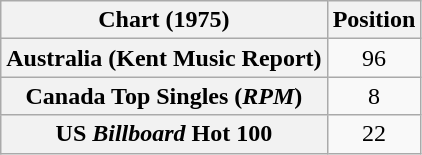<table class="wikitable sortable plainrowheaders" style="text-align:center">
<tr>
<th scope="col">Chart (1975)</th>
<th scope="col">Position</th>
</tr>
<tr>
<th scope="row">Australia (Kent Music Report)</th>
<td>96</td>
</tr>
<tr>
<th scope="row">Canada Top Singles (<em>RPM</em>)</th>
<td>8</td>
</tr>
<tr>
<th scope="row">US <em>Billboard</em> Hot 100</th>
<td>22</td>
</tr>
</table>
